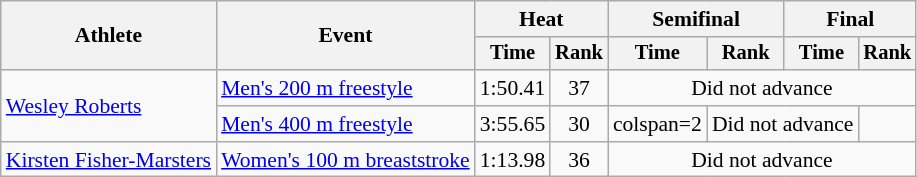<table class=wikitable style="font-size:90%">
<tr>
<th rowspan="2">Athlete</th>
<th rowspan="2">Event</th>
<th colspan="2">Heat</th>
<th colspan="2">Semifinal</th>
<th colspan="2">Final</th>
</tr>
<tr style="font-size:95%">
<th>Time</th>
<th>Rank</th>
<th>Time</th>
<th>Rank</th>
<th>Time</th>
<th>Rank</th>
</tr>
<tr align=center>
<td align=left rowspan=2><a href='#'>Wesley Roberts</a></td>
<td align=left><a href='#'>Men's 200 m freestyle</a></td>
<td>1:50.41</td>
<td>37</td>
<td colspan=4>Did not advance</td>
</tr>
<tr align=center>
<td align=left><a href='#'>Men's 400 m freestyle</a></td>
<td>3:55.65</td>
<td>30</td>
<td>colspan=2 </td>
<td colspan="2">Did not advance</td>
</tr>
<tr align=center>
<td align=left><a href='#'>Kirsten Fisher-Marsters</a></td>
<td align=left><a href='#'>Women's 100 m breaststroke</a></td>
<td>1:13.98</td>
<td>36</td>
<td colspan=4>Did not advance</td>
</tr>
</table>
